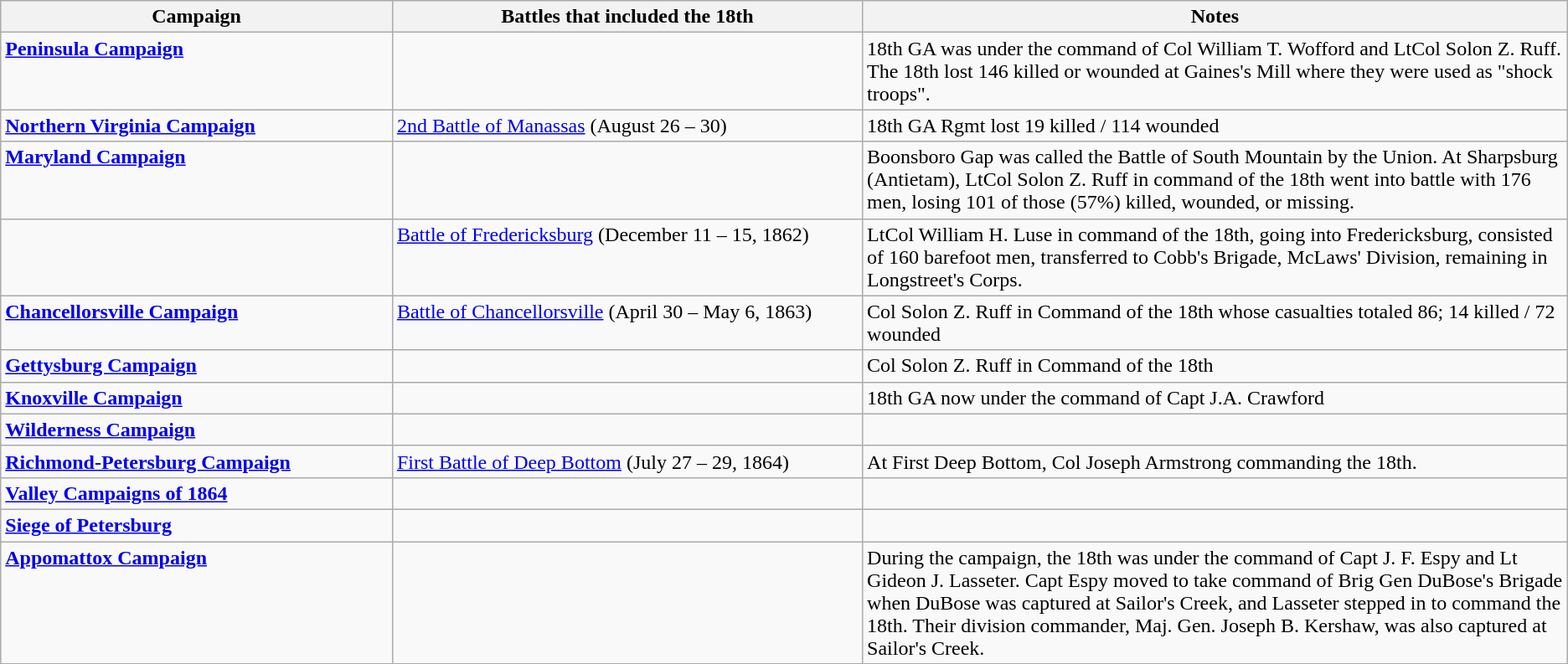<table class="wikitable">
<tr>
<th style="width:25%;"><strong>Campaign</strong></th>
<th style="width:30%;"><strong>Battles that included the 18th</strong></th>
<th style="width:45%;"><strong>Notes</strong></th>
</tr>
<tr style="vertical-align:top;">
<td><strong><a href='#'>Peninsula Campaign</a></strong><br></td>
<td></td>
<td>18th GA was under the command of Col William T. Wofford and LtCol Solon Z. Ruff. The 18th lost 146 killed or wounded at Gaines's Mill where they were used as "shock troops".</td>
</tr>
<tr style="vertical-align:top;">
<td><strong><a href='#'>Northern Virginia Campaign</a></strong><br></td>
<td><a href='#'>2nd Battle of Manassas</a> (August 26 – 30)</td>
<td>18th GA Rgmt lost 19 killed / 114 wounded</td>
</tr>
<tr style="vertical-align:top;">
<td><strong><a href='#'>Maryland Campaign</a></strong><br></td>
<td></td>
<td>Boonsboro Gap was called the Battle of South Mountain by the Union. At Sharpsburg (Antietam), LtCol Solon Z. Ruff in command of the 18th went into battle with 176 men, losing 101 of those (57%) killed, wounded, or missing.</td>
</tr>
<tr style="vertical-align:top;">
<td><br></td>
<td><a href='#'>Battle of Fredericksburg</a> (December 11 – 15, 1862)</td>
<td>LtCol William H. Luse in command of the 18th, going into Fredericksburg, consisted of 160 barefoot men, transferred to Cobb's Brigade, McLaws' Division, remaining in Longstreet's Corps.</td>
</tr>
<tr style="vertical-align:top;">
<td><strong><a href='#'>Chancellorsville Campaign</a></strong><br></td>
<td><a href='#'>Battle of Chancellorsville</a> (April 30 – May 6, 1863)</td>
<td>Col Solon Z. Ruff in Command of the 18th whose casualties totaled 86; 14 killed / 72 wounded</td>
</tr>
<tr style="vertical-align:top;">
<td><strong><a href='#'>Gettysburg Campaign</a></strong><br></td>
<td></td>
<td>Col Solon Z. Ruff in Command of the 18th</td>
</tr>
<tr style="vertical-align:top;">
<td><strong><a href='#'>Knoxville Campaign</a></strong><br></td>
<td></td>
<td>18th GA now under the command of Capt J.A. Crawford</td>
</tr>
<tr style="vertical-align:top;">
<td><strong><a href='#'>Wilderness Campaign</a></strong><br></td>
<td></td>
<td></td>
</tr>
<tr style="vertical-align:top;">
<td><strong><a href='#'>Richmond-Petersburg Campaign</a></strong><br></td>
<td><a href='#'>First Battle of Deep Bottom</a> (July 27 – 29, 1864)</td>
<td>At First Deep Bottom, Col Joseph Armstrong commanding the 18th.</td>
</tr>
<tr style="vertical-align:top;">
<td><strong><a href='#'>Valley Campaigns of 1864</a></strong><br></td>
<td></td>
<td></td>
</tr>
<tr style="vertical-align:top;">
<td><strong><a href='#'>Siege of Petersburg</a></strong><br></td>
<td></td>
<td></td>
</tr>
<tr style="vertical-align:top;">
<td><strong><a href='#'>Appomattox Campaign</a></strong><br></td>
<td></td>
<td>During the campaign, the 18th was under the command of Capt J. F. Espy and Lt Gideon J. Lasseter. Capt Espy moved to take command of Brig Gen DuBose's Brigade when DuBose was captured at Sailor's Creek, and Lasseter stepped in to command the 18th. Their division commander, Maj. Gen. Joseph B. Kershaw, was also captured at Sailor's Creek.</td>
</tr>
</table>
